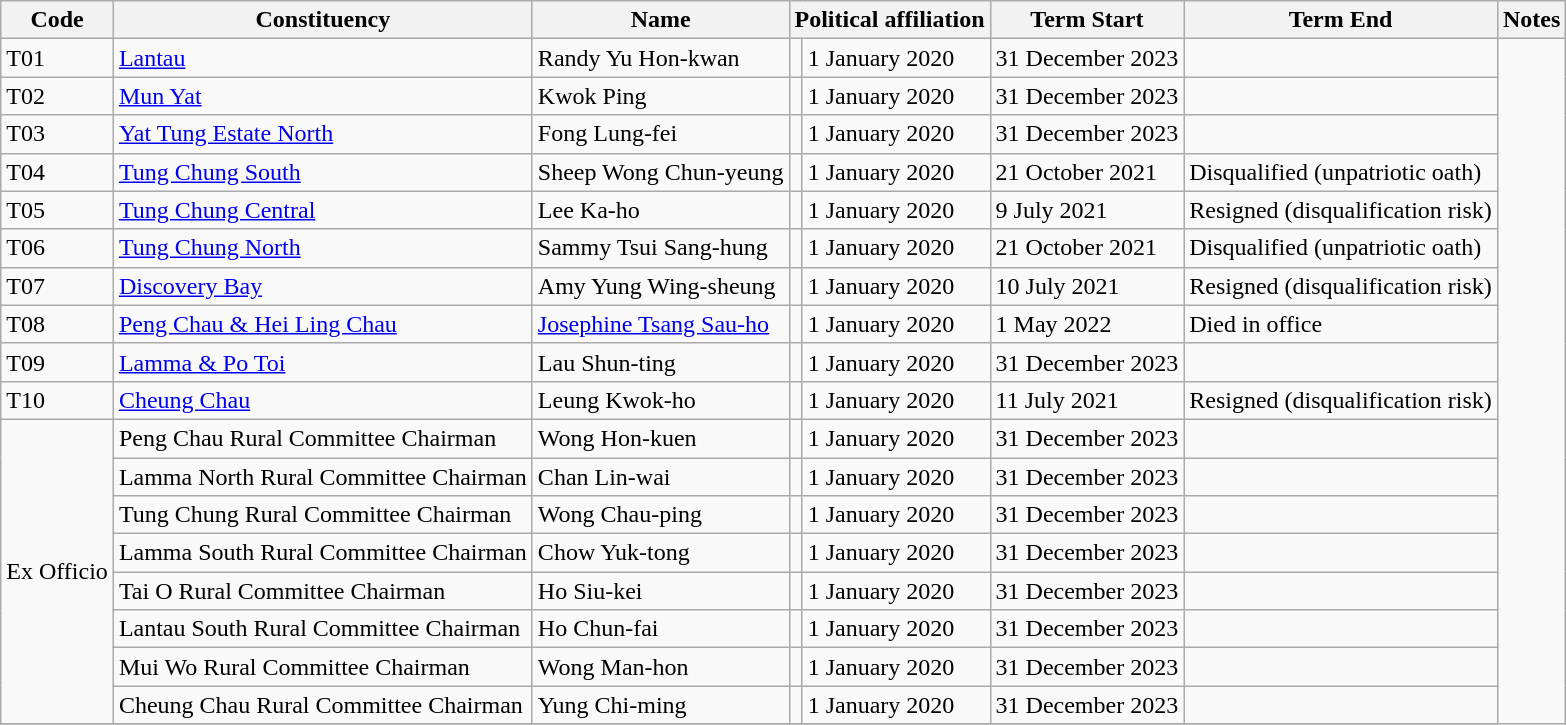<table class="wikitable sortable" border=1>
<tr>
<th>Code</th>
<th>Constituency</th>
<th>Name</th>
<th colspan=2>Political affiliation</th>
<th>Term Start</th>
<th>Term End</th>
<th>Notes</th>
</tr>
<tr>
<td>T01</td>
<td><a href='#'>Lantau</a></td>
<td>Randy Yu Hon-kwan</td>
<td></td>
<td>1 January 2020</td>
<td>31 December 2023</td>
<td></td>
</tr>
<tr>
<td>T02</td>
<td><a href='#'>Mun Yat</a></td>
<td>Kwok Ping</td>
<td></td>
<td>1 January 2020</td>
<td>31 December 2023</td>
<td></td>
</tr>
<tr>
<td>T03</td>
<td><a href='#'>Yat Tung Estate North</a></td>
<td>Fong Lung-fei</td>
<td></td>
<td>1 January 2020</td>
<td>31 December 2023</td>
<td></td>
</tr>
<tr>
<td>T04</td>
<td><a href='#'>Tung Chung South</a></td>
<td>Sheep Wong Chun-yeung</td>
<td></td>
<td>1 January 2020</td>
<td>21 October 2021</td>
<td>Disqualified (unpatriotic oath)</td>
</tr>
<tr>
<td>T05</td>
<td><a href='#'>Tung Chung Central</a></td>
<td>Lee Ka-ho</td>
<td></td>
<td>1 January 2020</td>
<td>9 July 2021</td>
<td>Resigned (disqualification risk)</td>
</tr>
<tr>
<td>T06</td>
<td><a href='#'>Tung Chung North</a></td>
<td>Sammy Tsui Sang-hung</td>
<td></td>
<td>1 January 2020</td>
<td>21 October 2021</td>
<td>Disqualified (unpatriotic oath)</td>
</tr>
<tr>
<td>T07</td>
<td><a href='#'>Discovery Bay</a></td>
<td>Amy Yung Wing-sheung</td>
<td></td>
<td>1 January 2020</td>
<td>10 July 2021</td>
<td>Resigned (disqualification risk)</td>
</tr>
<tr>
<td>T08</td>
<td><a href='#'>Peng Chau & Hei Ling Chau</a></td>
<td><a href='#'>Josephine Tsang Sau-ho</a></td>
<td></td>
<td>1 January 2020</td>
<td>1 May 2022</td>
<td>Died in office</td>
</tr>
<tr>
<td>T09</td>
<td><a href='#'>Lamma & Po Toi</a></td>
<td>Lau Shun-ting</td>
<td></td>
<td>1 January 2020</td>
<td>31 December 2023</td>
<td></td>
</tr>
<tr>
<td>T10</td>
<td><a href='#'>Cheung Chau</a></td>
<td>Leung Kwok-ho</td>
<td></td>
<td>1 January 2020</td>
<td>11 July 2021</td>
<td>Resigned (disqualification risk)</td>
</tr>
<tr>
<td rowspan=8>Ex Officio</td>
<td>Peng Chau Rural Committee Chairman</td>
<td>Wong Hon-kuen</td>
<td></td>
<td>1 January 2020</td>
<td>31 December 2023</td>
<td></td>
</tr>
<tr>
<td>Lamma North Rural Committee Chairman</td>
<td>Chan Lin-wai</td>
<td></td>
<td>1 January 2020</td>
<td>31 December 2023</td>
<td></td>
</tr>
<tr>
<td>Tung Chung Rural Committee Chairman</td>
<td>Wong Chau-ping</td>
<td></td>
<td>1 January 2020</td>
<td>31 December 2023</td>
<td></td>
</tr>
<tr>
<td>Lamma South Rural Committee Chairman</td>
<td>Chow Yuk-tong</td>
<td></td>
<td>1 January 2020</td>
<td>31 December 2023</td>
<td></td>
</tr>
<tr>
<td>Tai O Rural Committee Chairman</td>
<td>Ho Siu-kei</td>
<td></td>
<td>1 January 2020</td>
<td>31 December 2023</td>
<td></td>
</tr>
<tr>
<td>Lantau South Rural Committee Chairman</td>
<td>Ho Chun-fai</td>
<td></td>
<td>1 January 2020</td>
<td>31 December 2023</td>
<td></td>
</tr>
<tr>
<td>Mui Wo Rural Committee Chairman</td>
<td>Wong Man-hon</td>
<td></td>
<td>1 January 2020</td>
<td>31 December 2023</td>
<td></td>
</tr>
<tr>
<td>Cheung Chau Rural Committee Chairman</td>
<td>Yung Chi-ming</td>
<td></td>
<td>1 January 2020</td>
<td>31 December 2023</td>
<td></td>
</tr>
<tr>
</tr>
</table>
